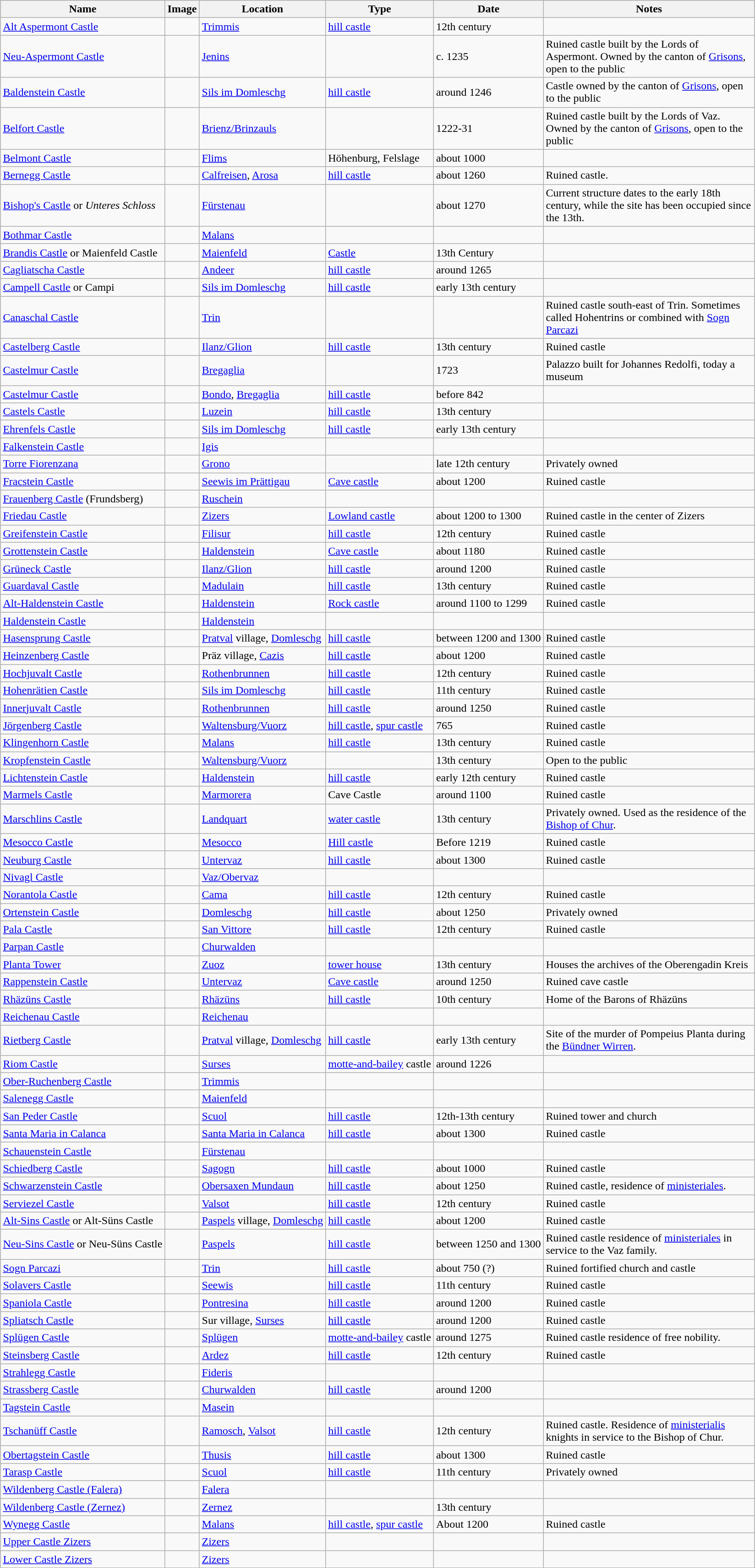<table class="wikitable sortable" style="text-align:left; margin-left: auto; margin-right: auto; border: none; width:500">
<tr>
<th>Name</th>
<th class="unsortable">Image</th>
<th>Location</th>
<th>Type</th>
<th>Date</th>
<th class="unsortable" style="width: 300px;">Notes</th>
</tr>
<tr>
<td><a href='#'>Alt Aspermont Castle</a></td>
<td></td>
<td><a href='#'>Trimmis</a><br></td>
<td><a href='#'>hill castle</a></td>
<td data-sort-value= 1150>12th century</td>
<td></td>
</tr>
<tr>
<td><a href='#'>Neu-Aspermont Castle</a></td>
<td></td>
<td><a href='#'>Jenins</a><br></td>
<td></td>
<td data-sort-value=1235>c. 1235</td>
<td>Ruined castle built by the Lords of Aspermont. Owned by the canton of <a href='#'>Grisons</a>, open to the public</td>
</tr>
<tr>
<td><a href='#'>Baldenstein Castle</a></td>
<td></td>
<td><a href='#'>Sils im Domleschg</a><br></td>
<td><a href='#'>hill castle</a></td>
<td data-sort-value=1246>around 1246</td>
<td>Castle owned by the canton of <a href='#'>Grisons</a>, open to the public</td>
</tr>
<tr>
<td><a href='#'>Belfort Castle</a></td>
<td></td>
<td><a href='#'>Brienz/Brinzauls</a><br></td>
<td></td>
<td data-sort-value=1222>1222-31</td>
<td>Ruined castle built by the Lords of Vaz. Owned by the canton of <a href='#'>Grisons</a>, open to the public</td>
</tr>
<tr>
<td><a href='#'>Belmont Castle</a></td>
<td></td>
<td><a href='#'>Flims</a><br></td>
<td>Höhenburg, Felslage</td>
<td data-sort-value= 1000>about 1000</td>
<td></td>
</tr>
<tr>
<td><a href='#'>Bernegg Castle</a></td>
<td></td>
<td><a href='#'>Calfreisen</a>, <a href='#'>Arosa</a><br></td>
<td><a href='#'>hill castle</a></td>
<td data-sort-value=1260>about 1260</td>
<td>Ruined castle.</td>
</tr>
<tr>
<td><a href='#'>Bishop's Castle</a> or <em>Unteres Schloss</em></td>
<td></td>
<td><a href='#'>Fürstenau</a></td>
<td></td>
<td>about 1270</td>
<td>Current structure dates to the early 18th century, while the site has been occupied since the 13th.</td>
</tr>
<tr>
<td><a href='#'>Bothmar Castle</a></td>
<td></td>
<td><a href='#'>Malans</a></td>
<td></td>
<td></td>
<td></td>
</tr>
<tr>
<td><a href='#'>Brandis Castle</a> or Maienfeld Castle</td>
<td></td>
<td><a href='#'>Maienfeld</a><br></td>
<td><a href='#'>Castle</a></td>
<td data-sort-value=1250>13th Century</td>
<td></td>
</tr>
<tr>
<td><a href='#'>Cagliatscha Castle</a></td>
<td></td>
<td><a href='#'>Andeer</a><br></td>
<td><a href='#'>hill castle</a></td>
<td data-sort-value=1265>around 1265</td>
<td></td>
</tr>
<tr>
<td><a href='#'>Campell Castle</a> or Campi</td>
<td></td>
<td><a href='#'>Sils im Domleschg</a><br></td>
<td><a href='#'>hill castle</a></td>
<td data-sort-value=1230>early 13th century</td>
<td></td>
</tr>
<tr>
<td><a href='#'>Canaschal Castle</a></td>
<td></td>
<td><a href='#'>Trin</a><br></td>
<td></td>
<td></td>
<td>Ruined castle south-east of Trin.  Sometimes called Hohentrins or combined with <a href='#'>Sogn Parcazi</a></td>
</tr>
<tr>
<td><a href='#'>Castelberg Castle</a></td>
<td></td>
<td><a href='#'>Ilanz/Glion</a><br></td>
<td><a href='#'>hill castle</a></td>
<td data-sort-value=1250>13th century</td>
<td>Ruined castle</td>
</tr>
<tr>
<td><a href='#'>Castelmur Castle</a></td>
<td></td>
<td><a href='#'>Bregaglia</a><br></td>
<td></td>
<td data-sort-value=1723>1723</td>
<td>Palazzo built for Johannes Redolfi, today a museum</td>
</tr>
<tr>
<td><a href='#'>Castelmur Castle</a></td>
<td></td>
<td><a href='#'>Bondo</a>, <a href='#'>Bregaglia</a><br></td>
<td><a href='#'>hill castle</a></td>
<td data-sort-value=842>before 842</td>
<td></td>
</tr>
<tr>
<td><a href='#'>Castels Castle</a></td>
<td></td>
<td><a href='#'>Luzein</a><br></td>
<td><a href='#'>hill castle</a></td>
<td data-sort-value=1250>13th century</td>
<td></td>
</tr>
<tr>
<td><a href='#'>Ehrenfels Castle</a></td>
<td></td>
<td><a href='#'>Sils im Domleschg</a><br></td>
<td><a href='#'>hill castle</a></td>
<td data-sort-value=1230>early 13th century</td>
<td></td>
</tr>
<tr>
<td><a href='#'>Falkenstein Castle</a></td>
<td></td>
<td><a href='#'>Igis</a><br></td>
<td></td>
<td></td>
<td></td>
</tr>
<tr>
<td><a href='#'>Torre Fiorenzana</a></td>
<td></td>
<td><a href='#'>Grono</a><br></td>
<td></td>
<td data-sort-value=1170>late 12th century</td>
<td>Privately owned</td>
</tr>
<tr>
<td><a href='#'>Fracstein Castle</a></td>
<td></td>
<td><a href='#'>Seewis im Prättigau</a><br></td>
<td><a href='#'>Cave castle</a></td>
<td data-sort-value=1200>about 1200</td>
<td>Ruined castle</td>
</tr>
<tr>
<td><a href='#'>Frauenberg Castle</a> (Frundsberg)</td>
<td></td>
<td><a href='#'>Ruschein</a><br></td>
<td></td>
<td></td>
<td></td>
</tr>
<tr>
<td><a href='#'>Friedau Castle</a></td>
<td></td>
<td><a href='#'>Zizers</a><br></td>
<td><a href='#'>Lowland castle</a></td>
<td data-sort-value=1200>about 1200 to 1300</td>
<td>Ruined castle in the center of Zizers</td>
</tr>
<tr>
<td><a href='#'>Greifenstein Castle</a></td>
<td></td>
<td><a href='#'>Filisur</a><br></td>
<td><a href='#'>hill castle</a></td>
<td data-sort-value=1150>12th century</td>
<td>Ruined castle</td>
</tr>
<tr>
<td><a href='#'>Grottenstein Castle</a></td>
<td></td>
<td><a href='#'>Haldenstein</a><br></td>
<td><a href='#'>Cave castle</a></td>
<td data-sort-value=1180>about 1180</td>
<td>Ruined castle</td>
</tr>
<tr>
<td><a href='#'>Grüneck Castle</a></td>
<td></td>
<td><a href='#'>Ilanz/Glion</a><br></td>
<td><a href='#'>hill castle</a></td>
<td data-sort-value=1200>around 1200</td>
<td>Ruined castle</td>
</tr>
<tr>
<td><a href='#'>Guardaval Castle</a></td>
<td></td>
<td><a href='#'>Madulain</a><br></td>
<td><a href='#'>hill castle</a></td>
<td data-sort-value=1250>13th century</td>
<td>Ruined castle</td>
</tr>
<tr>
<td><a href='#'>Alt-Haldenstein Castle</a></td>
<td></td>
<td><a href='#'>Haldenstein</a><br></td>
<td><a href='#'>Rock castle</a></td>
<td data-sort-value=1100>around 1100 to 1299</td>
<td>Ruined castle</td>
</tr>
<tr>
<td><a href='#'>Haldenstein Castle</a></td>
<td></td>
<td><a href='#'>Haldenstein</a><br></td>
<td></td>
<td></td>
<td></td>
</tr>
<tr>
<td><a href='#'>Hasensprung Castle</a></td>
<td></td>
<td><a href='#'>Pratval</a> village, <a href='#'>Domleschg</a><br></td>
<td><a href='#'>hill castle</a></td>
<td data-sort-value=1200>between 1200 and 1300</td>
<td>Ruined castle</td>
</tr>
<tr>
<td><a href='#'>Heinzenberg Castle</a></td>
<td></td>
<td>Präz village, <a href='#'>Cazis</a><br></td>
<td><a href='#'>hill castle</a></td>
<td data-sort-value=1200>about 1200</td>
<td>Ruined castle</td>
</tr>
<tr>
<td><a href='#'>Hochjuvalt Castle</a></td>
<td></td>
<td><a href='#'>Rothenbrunnen</a><br></td>
<td><a href='#'>hill castle</a></td>
<td data-sort-value=1150>12th century</td>
<td>Ruined castle</td>
</tr>
<tr>
<td><a href='#'>Hohenrätien Castle</a></td>
<td></td>
<td><a href='#'>Sils im Domleschg</a><br></td>
<td><a href='#'>hill castle</a></td>
<td data-sort-value=1050>11th century</td>
<td>Ruined castle</td>
</tr>
<tr>
<td><a href='#'>Innerjuvalt Castle</a></td>
<td></td>
<td><a href='#'>Rothenbrunnen</a><br></td>
<td><a href='#'>hill castle</a></td>
<td data-sort-value=1250>around 1250</td>
<td>Ruined castle</td>
</tr>
<tr>
<td><a href='#'>Jörgenberg Castle</a></td>
<td></td>
<td><a href='#'>Waltensburg/Vuorz</a><br></td>
<td><a href='#'>hill castle</a>, <a href='#'>spur castle</a></td>
<td data-sort-value=765>765</td>
<td>Ruined castle</td>
</tr>
<tr>
<td><a href='#'>Klingenhorn Castle</a></td>
<td></td>
<td><a href='#'>Malans</a><br></td>
<td><a href='#'>hill castle</a></td>
<td data-sort-value=1250>13th century</td>
<td>Ruined castle</td>
</tr>
<tr>
<td><a href='#'>Kropfenstein Castle</a></td>
<td></td>
<td><a href='#'>Waltensburg/Vuorz</a><br></td>
<td></td>
<td data-sort-value=1250>13th century</td>
<td>Open to the public</td>
</tr>
<tr>
<td><a href='#'>Lichtenstein Castle</a></td>
<td></td>
<td><a href='#'>Haldenstein</a><br></td>
<td><a href='#'>hill castle</a></td>
<td data-sort-value=1130>early 12th century</td>
<td>Ruined castle</td>
</tr>
<tr>
<td><a href='#'>Marmels Castle</a></td>
<td></td>
<td><a href='#'>Marmorera</a><br></td>
<td>Cave Castle</td>
<td data-sort-value=1100>around 1100</td>
<td>Ruined castle</td>
</tr>
<tr>
<td><a href='#'>Marschlins Castle</a></td>
<td></td>
<td><a href='#'>Landquart</a><br></td>
<td><a href='#'>water castle</a></td>
<td data-sort-value=1250>13th century</td>
<td>Privately owned. Used as the residence of the <a href='#'>Bishop of Chur</a>.</td>
</tr>
<tr>
<td><a href='#'>Mesocco Castle</a></td>
<td></td>
<td><a href='#'>Mesocco</a><br></td>
<td><a href='#'>Hill castle</a></td>
<td data-sort-value=1219>Before 1219</td>
<td>Ruined castle</td>
</tr>
<tr>
<td><a href='#'>Neuburg Castle</a></td>
<td></td>
<td><a href='#'>Untervaz</a><br></td>
<td><a href='#'>hill castle</a></td>
<td data-sort-value=1300>about 1300</td>
<td>Ruined castle</td>
</tr>
<tr>
<td><a href='#'>Nivagl Castle</a></td>
<td></td>
<td><a href='#'>Vaz/Obervaz</a><br></td>
<td></td>
<td></td>
<td></td>
</tr>
<tr>
<td><a href='#'>Norantola Castle</a></td>
<td></td>
<td><a href='#'>Cama</a><br></td>
<td><a href='#'>hill castle</a></td>
<td data-sort-value=1150>12th century</td>
<td>Ruined castle</td>
</tr>
<tr>
<td><a href='#'>Ortenstein Castle</a></td>
<td></td>
<td><a href='#'>Domleschg</a><br></td>
<td><a href='#'>hill castle</a></td>
<td data-sort-value=1250>about 1250</td>
<td>Privately owned</td>
</tr>
<tr>
<td><a href='#'>Pala Castle</a></td>
<td></td>
<td><a href='#'>San Vittore</a><br></td>
<td><a href='#'>hill castle</a></td>
<td data-sort-value=1150>12th century</td>
<td>Ruined castle</td>
</tr>
<tr>
<td><a href='#'>Parpan Castle</a></td>
<td></td>
<td><a href='#'>Churwalden</a><br></td>
<td></td>
<td></td>
<td></td>
</tr>
<tr>
<td><a href='#'>Planta Tower</a></td>
<td></td>
<td><a href='#'>Zuoz</a><br></td>
<td><a href='#'>tower house</a></td>
<td data-sort-value=1250>13th century</td>
<td>Houses the archives of the Oberengadin Kreis</td>
</tr>
<tr>
<td><a href='#'>Rappenstein Castle</a></td>
<td></td>
<td><a href='#'>Untervaz</a><br></td>
<td><a href='#'>Cave castle</a></td>
<td data-sort-value=1250>around 1250</td>
<td>Ruined cave castle</td>
</tr>
<tr>
<td><a href='#'>Rhäzüns Castle</a></td>
<td></td>
<td><a href='#'>Rhäzüns</a><br></td>
<td><a href='#'>hill castle</a></td>
<td data-sort-value=950>10th century</td>
<td>Home of the Barons of Rhäzüns</td>
</tr>
<tr>
<td><a href='#'>Reichenau Castle</a></td>
<td></td>
<td><a href='#'>Reichenau</a><br></td>
<td></td>
<td></td>
<td></td>
</tr>
<tr>
<td><a href='#'>Rietberg Castle</a></td>
<td></td>
<td><a href='#'>Pratval</a> village, <a href='#'>Domleschg</a><br></td>
<td><a href='#'>hill castle</a></td>
<td data-sort-value=1230>early 13th century</td>
<td>Site of the murder of Pompeius Planta during the <a href='#'>Bündner Wirren</a>.</td>
</tr>
<tr>
<td><a href='#'>Riom Castle</a></td>
<td></td>
<td><a href='#'>Surses</a><br></td>
<td><a href='#'>motte-and-bailey</a> castle</td>
<td data-sort-value=1226>around 1226</td>
<td></td>
</tr>
<tr>
<td><a href='#'>Ober-Ruchenberg Castle</a></td>
<td></td>
<td><a href='#'>Trimmis</a><br></td>
<td></td>
<td></td>
<td></td>
</tr>
<tr>
<td><a href='#'>Salenegg Castle</a></td>
<td></td>
<td><a href='#'>Maienfeld</a><br></td>
<td></td>
<td></td>
<td></td>
</tr>
<tr>
<td><a href='#'>San Peder Castle</a></td>
<td></td>
<td><a href='#'>Scuol</a><br></td>
<td><a href='#'>hill castle</a></td>
<td data-sort-value=1150>12th-13th century</td>
<td>Ruined tower and church</td>
</tr>
<tr>
<td><a href='#'>Santa Maria in Calanca</a></td>
<td></td>
<td><a href='#'>Santa Maria in Calanca</a><br></td>
<td><a href='#'>hill castle</a></td>
<td data-sort-value=1300>about 1300</td>
<td>Ruined castle</td>
</tr>
<tr>
<td><a href='#'>Schauenstein Castle</a></td>
<td></td>
<td><a href='#'>Fürstenau</a><br></td>
<td></td>
<td></td>
<td></td>
</tr>
<tr>
<td><a href='#'>Schiedberg Castle</a></td>
<td></td>
<td><a href='#'>Sagogn</a><br></td>
<td><a href='#'>hill castle</a></td>
<td data-sort-value=1000>about 1000</td>
<td>Ruined castle</td>
</tr>
<tr>
<td><a href='#'>Schwarzenstein Castle</a></td>
<td></td>
<td><a href='#'>Obersaxen Mundaun</a><br></td>
<td><a href='#'>hill castle</a></td>
<td data-sort-value=1250>about 1250</td>
<td>Ruined castle, residence of <a href='#'>ministeriales</a>.</td>
</tr>
<tr>
<td><a href='#'>Serviezel Castle</a></td>
<td></td>
<td><a href='#'>Valsot</a><br></td>
<td><a href='#'>hill castle</a></td>
<td data-sort-value=1150>12th century</td>
<td>Ruined castle</td>
</tr>
<tr>
<td><a href='#'>Alt-Sins Castle</a> or Alt-Süns Castle</td>
<td></td>
<td><a href='#'>Paspels</a> village, <a href='#'>Domleschg</a><br></td>
<td><a href='#'>hill castle</a></td>
<td data-sort-value=1200>about 1200</td>
<td>Ruined castle</td>
</tr>
<tr>
<td><a href='#'>Neu-Sins Castle</a> or Neu-Süns Castle</td>
<td></td>
<td><a href='#'>Paspels</a><br></td>
<td><a href='#'>hill castle</a></td>
<td data-sort-value= 1250>between 1250 and 1300</td>
<td>Ruined castle residence of <a href='#'>ministeriales</a> in service to the Vaz family.</td>
</tr>
<tr>
<td><a href='#'>Sogn Parcazi</a></td>
<td></td>
<td><a href='#'>Trin</a><br></td>
<td><a href='#'>hill castle</a></td>
<td data-sort-value=750>about 750 (?)</td>
<td>Ruined fortified church and castle</td>
</tr>
<tr>
<td><a href='#'>Solavers Castle</a></td>
<td></td>
<td><a href='#'>Seewis</a><br></td>
<td><a href='#'>hill castle</a></td>
<td data-sort-value=1050>11th century</td>
<td>Ruined castle</td>
</tr>
<tr>
<td><a href='#'>Spaniola Castle</a></td>
<td></td>
<td><a href='#'>Pontresina</a><br></td>
<td><a href='#'>hill castle</a></td>
<td data-sort-value=1200>around 1200</td>
<td>Ruined castle</td>
</tr>
<tr>
<td><a href='#'>Spliatsch Castle</a></td>
<td></td>
<td>Sur village, <a href='#'>Surses</a><br></td>
<td><a href='#'>hill castle</a></td>
<td data-sort-value=1200>around 1200</td>
<td>Ruined castle</td>
</tr>
<tr>
<td><a href='#'>Splügen Castle</a></td>
<td></td>
<td><a href='#'>Splügen</a><br></td>
<td><a href='#'>motte-and-bailey</a> castle</td>
<td data-sort-value=1275>around 1275</td>
<td>Ruined castle residence of free nobility.</td>
</tr>
<tr>
<td><a href='#'>Steinsberg Castle</a></td>
<td></td>
<td><a href='#'>Ardez</a><br></td>
<td><a href='#'>hill castle</a></td>
<td data-sort-value=1150>12th century</td>
<td>Ruined castle</td>
</tr>
<tr>
<td><a href='#'>Strahlegg Castle</a></td>
<td></td>
<td><a href='#'>Fideris</a><br></td>
<td></td>
<td></td>
<td></td>
</tr>
<tr>
<td><a href='#'>Strassberg Castle</a></td>
<td></td>
<td><a href='#'>Churwalden</a><br></td>
<td><a href='#'>hill castle</a></td>
<td data-sort-value=1200>around 1200</td>
<td></td>
</tr>
<tr>
<td><a href='#'>Tagstein Castle</a></td>
<td></td>
<td><a href='#'>Masein</a><br></td>
<td></td>
<td></td>
<td></td>
</tr>
<tr>
<td><a href='#'>Tschanüff Castle</a></td>
<td></td>
<td><a href='#'>Ramosch</a>, <a href='#'>Valsot</a><br></td>
<td><a href='#'>hill castle</a></td>
<td data-sort-value=1150>12th century</td>
<td>Ruined castle. Residence of <a href='#'>ministerialis</a> knights in service to the Bishop of Chur.</td>
</tr>
<tr>
<td><a href='#'>Obertagstein Castle</a></td>
<td></td>
<td><a href='#'>Thusis</a><br></td>
<td><a href='#'>hill castle</a></td>
<td data-sort-value=1300>about 1300</td>
<td>Ruined castle</td>
</tr>
<tr>
<td><a href='#'>Tarasp Castle</a></td>
<td></td>
<td><a href='#'>Scuol</a><br></td>
<td><a href='#'>hill castle</a></td>
<td data-sort-value=1050>11th century</td>
<td>Privately owned</td>
</tr>
<tr>
<td><a href='#'>Wildenberg Castle (Falera)</a></td>
<td></td>
<td><a href='#'>Falera</a><br></td>
<td></td>
<td></td>
<td></td>
</tr>
<tr>
<td><a href='#'>Wildenberg Castle (Zernez)</a></td>
<td></td>
<td><a href='#'>Zernez</a><br></td>
<td></td>
<td data-sort-value=1250>13th century</td>
<td></td>
</tr>
<tr>
<td><a href='#'>Wynegg Castle</a></td>
<td></td>
<td><a href='#'>Malans</a><br></td>
<td><a href='#'>hill castle</a>, <a href='#'>spur castle</a></td>
<td data-sort-value=1200>About 1200</td>
<td>Ruined castle</td>
</tr>
<tr>
<td><a href='#'>Upper Castle Zizers</a></td>
<td></td>
<td><a href='#'>Zizers</a><br></td>
<td></td>
<td></td>
<td></td>
</tr>
<tr>
<td><a href='#'>Lower Castle Zizers</a></td>
<td></td>
<td><a href='#'>Zizers</a><br></td>
<td></td>
<td></td>
<td></td>
</tr>
<tr>
</tr>
</table>
